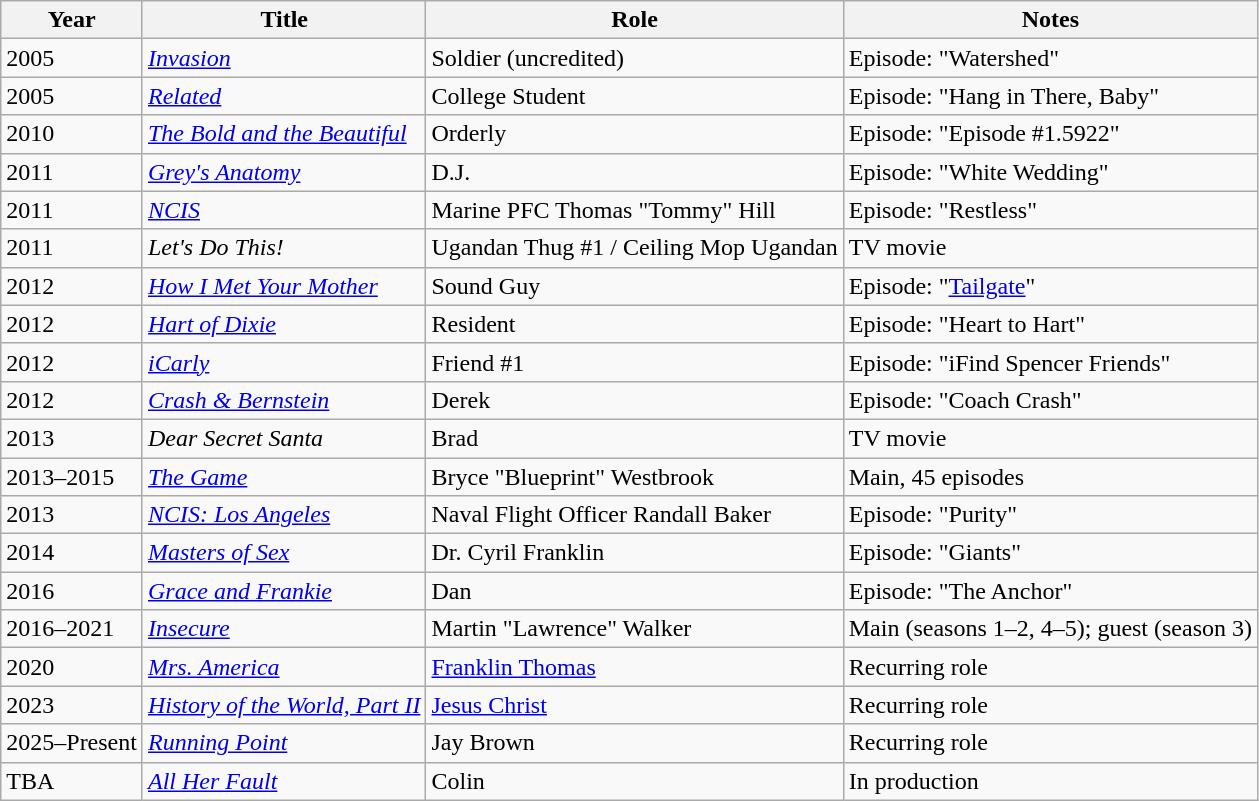<table class="wikitable">
<tr>
<th>Year</th>
<th>Title</th>
<th>Role</th>
<th>Notes</th>
</tr>
<tr>
<td>2005</td>
<td><em><a href='#'>Invasion</a></em></td>
<td>Soldier (uncredited)</td>
<td>Episode: "Watershed"</td>
</tr>
<tr>
<td>2005</td>
<td><em><a href='#'>Related</a></em></td>
<td>College Student</td>
<td>Episode: "Hang in There, Baby"</td>
</tr>
<tr>
<td>2010</td>
<td><em><a href='#'>The Bold and the Beautiful</a></em></td>
<td>Orderly</td>
<td>Episode: "Episode #1.5922"</td>
</tr>
<tr>
<td>2011</td>
<td><em><a href='#'>Grey's Anatomy</a></em></td>
<td>D.J.</td>
<td>Episode: "White Wedding"</td>
</tr>
<tr>
<td>2011</td>
<td><em><a href='#'>NCIS</a></em></td>
<td>Marine PFC Thomas "Tommy" Hill</td>
<td>Episode: "Restless"</td>
</tr>
<tr>
<td>2011</td>
<td><em>Let's Do This!</em></td>
<td>Ugandan Thug #1 / Ceiling Mop Ugandan</td>
<td>TV movie</td>
</tr>
<tr>
<td>2012</td>
<td><em><a href='#'>How I Met Your Mother</a></em></td>
<td>Sound Guy</td>
<td>Episode: "<a href='#'>Tailgate</a>"</td>
</tr>
<tr>
<td>2012</td>
<td><em><a href='#'>Hart of Dixie</a></em></td>
<td>Resident</td>
<td>Episode: "Heart to Hart"</td>
</tr>
<tr>
<td>2012</td>
<td><em><a href='#'>iCarly</a></em></td>
<td>Friend #1</td>
<td>Episode: "iFind Spencer Friends"</td>
</tr>
<tr>
<td>2012</td>
<td><em><a href='#'>Crash & Bernstein</a></em></td>
<td>Derek</td>
<td>Episode: "Coach Crash"</td>
</tr>
<tr>
<td>2013</td>
<td><em>Dear Secret Santa</em></td>
<td>Brad</td>
<td>TV movie</td>
</tr>
<tr>
<td>2013–2015</td>
<td><em><a href='#'>The Game</a></em></td>
<td>Bryce "Blueprint" Westbrook</td>
<td>Main, 45 episodes</td>
</tr>
<tr>
<td>2013</td>
<td><em><a href='#'>NCIS: Los Angeles</a></em></td>
<td>Naval Flight Officer Randall Baker</td>
<td>Episode: "Purity"</td>
</tr>
<tr>
<td>2014</td>
<td><em><a href='#'>Masters of Sex</a></em></td>
<td>Dr. Cyril Franklin</td>
<td>Episode: "Giants"</td>
</tr>
<tr>
<td>2016</td>
<td><em><a href='#'>Grace and Frankie</a></em></td>
<td>Dan</td>
<td>Episode: "The Anchor"</td>
</tr>
<tr>
<td>2016–2021</td>
<td><em><a href='#'>Insecure</a></em></td>
<td>Martin "Lawrence" Walker</td>
<td>Main (seasons 1–2, 4–5); guest (season 3)</td>
</tr>
<tr>
<td>2020</td>
<td><em><a href='#'>Mrs. America</a></em></td>
<td><a href='#'>Franklin Thomas</a></td>
<td>Recurring role</td>
</tr>
<tr>
<td>2023</td>
<td><em><a href='#'>History of the World, Part II</a></em></td>
<td><a href='#'>Jesus Christ</a></td>
<td>Recurring role</td>
</tr>
<tr>
<td>2025–Present</td>
<td><em><a href='#'>Running Point</a></em></td>
<td>Jay Brown</td>
<td>Recurring role</td>
</tr>
<tr>
<td>TBA</td>
<td><em><a href='#'>All Her Fault</a></em></td>
<td>Colin</td>
<td>In production</td>
</tr>
</table>
